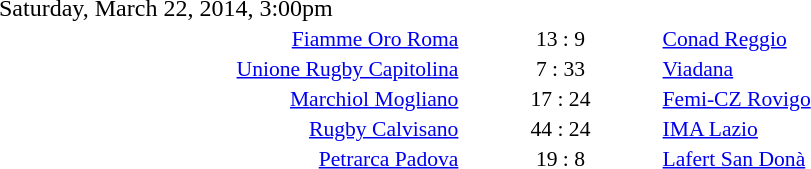<table style="width:70%;" cellspacing="1">
<tr>
<th width=35%></th>
<th width=15%></th>
<th></th>
</tr>
<tr>
<td>Saturday, March 22, 2014, 3:00pm</td>
</tr>
<tr style=font-size:90%>
<td align=right><a href='#'>Fiamme Oro Roma</a></td>
<td align=center>13 : 9</td>
<td><a href='#'>Conad Reggio</a></td>
</tr>
<tr style=font-size:90%>
<td align=right><a href='#'>Unione Rugby Capitolina</a></td>
<td align=center>7 : 33</td>
<td><a href='#'>Viadana</a></td>
</tr>
<tr style=font-size:90%>
<td align=right><a href='#'>Marchiol Mogliano</a></td>
<td align=center>17 : 24</td>
<td><a href='#'>Femi-CZ Rovigo</a></td>
</tr>
<tr style=font-size:90%>
<td align=right><a href='#'>Rugby Calvisano</a></td>
<td align=center>44 : 24</td>
<td><a href='#'>IMA Lazio</a></td>
</tr>
<tr style=font-size:90%>
<td align=right><a href='#'>Petrarca Padova</a></td>
<td align=center>19 : 8</td>
<td><a href='#'>Lafert San Donà</a></td>
</tr>
</table>
